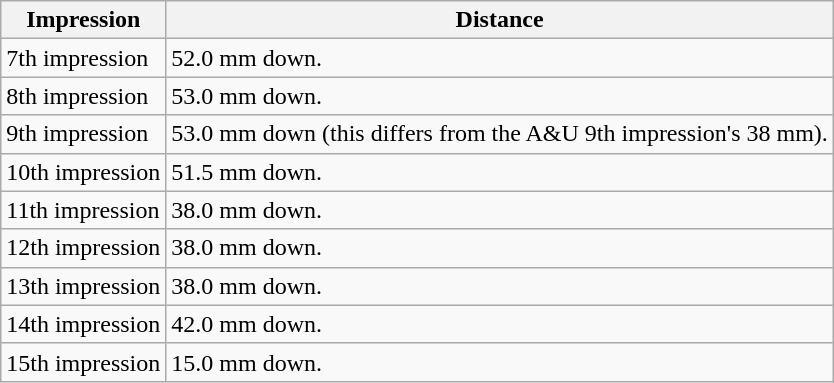<table class="wikitable">
<tr>
<th>Impression</th>
<th>Distance</th>
</tr>
<tr>
<td>7th impression</td>
<td>52.0 mm down.</td>
</tr>
<tr>
<td>8th impression</td>
<td>53.0 mm down.</td>
</tr>
<tr>
<td>9th impression</td>
<td>53.0 mm down (this differs from the A&U 9th impression's 38 mm).</td>
</tr>
<tr>
<td>10th impression</td>
<td>51.5 mm down.</td>
</tr>
<tr>
<td>11th impression</td>
<td>38.0 mm down.</td>
</tr>
<tr>
<td>12th impression</td>
<td>38.0 mm down.</td>
</tr>
<tr>
<td>13th impression</td>
<td>38.0 mm down.</td>
</tr>
<tr>
<td>14th impression</td>
<td>42.0 mm down.</td>
</tr>
<tr>
<td>15th impression</td>
<td>15.0 mm down.</td>
</tr>
</table>
